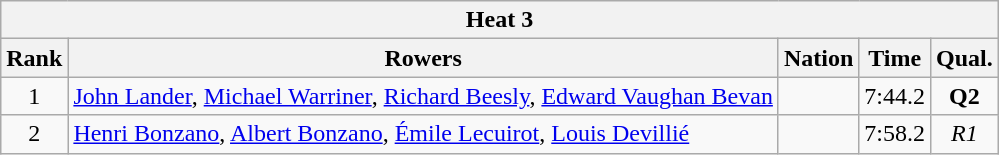<table class="wikitable" style="text-align:center">
<tr>
<th colspan=5 align=center><strong>Heat 3</strong></th>
</tr>
<tr>
<th>Rank</th>
<th>Rowers</th>
<th>Nation</th>
<th>Time</th>
<th>Qual.</th>
</tr>
<tr>
<td>1</td>
<td align=left><a href='#'>John Lander</a>, <a href='#'>Michael Warriner</a>, <a href='#'>Richard Beesly</a>, <a href='#'>Edward Vaughan Bevan</a></td>
<td align=left></td>
<td>7:44.2</td>
<td><strong>Q2</strong></td>
</tr>
<tr>
<td>2</td>
<td align=left><a href='#'>Henri Bonzano</a>, <a href='#'>Albert Bonzano</a>, <a href='#'>Émile Lecuirot</a>, <a href='#'>Louis Devillié</a></td>
<td align=left></td>
<td>7:58.2</td>
<td><em>R1</em></td>
</tr>
</table>
